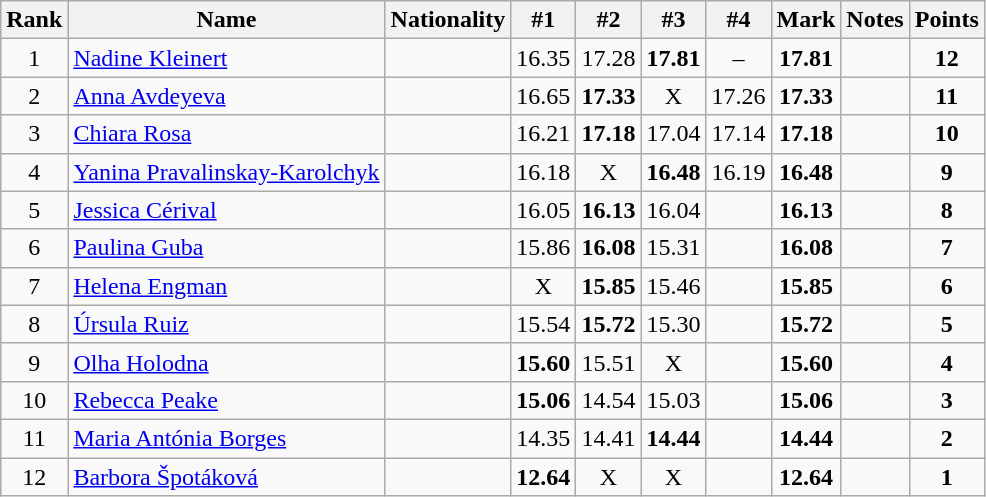<table class="wikitable sortable" style="text-align:center">
<tr>
<th>Rank</th>
<th>Name</th>
<th>Nationality</th>
<th>#1</th>
<th>#2</th>
<th>#3</th>
<th>#4</th>
<th>Mark</th>
<th>Notes</th>
<th>Points</th>
</tr>
<tr>
<td>1</td>
<td align=left><a href='#'>Nadine Kleinert</a></td>
<td align=left></td>
<td>16.35</td>
<td>17.28</td>
<td><strong>17.81</strong></td>
<td>–</td>
<td><strong>17.81</strong></td>
<td></td>
<td><strong>12</strong></td>
</tr>
<tr>
<td>2</td>
<td align=left><a href='#'>Anna Avdeyeva</a></td>
<td align=left></td>
<td>16.65</td>
<td><strong>17.33</strong></td>
<td>X</td>
<td>17.26</td>
<td><strong>17.33</strong></td>
<td></td>
<td><strong>11</strong></td>
</tr>
<tr>
<td>3</td>
<td align=left><a href='#'>Chiara Rosa</a></td>
<td align=left></td>
<td>16.21</td>
<td><strong>17.18</strong></td>
<td>17.04</td>
<td>17.14</td>
<td><strong>17.18</strong></td>
<td></td>
<td><strong>10</strong></td>
</tr>
<tr>
<td>4</td>
<td align=left><a href='#'>Yanina Pravalinskay-Karolchyk</a></td>
<td align=left></td>
<td>16.18</td>
<td>X</td>
<td><strong>16.48</strong></td>
<td>16.19</td>
<td><strong>16.48</strong></td>
<td></td>
<td><strong>9</strong></td>
</tr>
<tr>
<td>5</td>
<td align=left><a href='#'>Jessica Cérival</a></td>
<td align=left></td>
<td>16.05</td>
<td><strong>16.13</strong></td>
<td>16.04</td>
<td></td>
<td><strong>16.13</strong></td>
<td></td>
<td><strong>8</strong></td>
</tr>
<tr>
<td>6</td>
<td align=left><a href='#'>Paulina Guba</a></td>
<td align=left></td>
<td>15.86</td>
<td><strong>16.08</strong></td>
<td>15.31</td>
<td></td>
<td><strong>16.08</strong></td>
<td></td>
<td><strong>7</strong></td>
</tr>
<tr>
<td>7</td>
<td align=left><a href='#'>Helena Engman</a></td>
<td align=left></td>
<td>X</td>
<td><strong>15.85</strong></td>
<td>15.46</td>
<td></td>
<td><strong>15.85</strong></td>
<td></td>
<td><strong>6</strong></td>
</tr>
<tr>
<td>8</td>
<td align=left><a href='#'>Úrsula Ruiz</a></td>
<td align=left></td>
<td>15.54</td>
<td><strong>15.72</strong></td>
<td>15.30</td>
<td></td>
<td><strong>15.72</strong></td>
<td></td>
<td><strong>5</strong></td>
</tr>
<tr>
<td>9</td>
<td align=left><a href='#'>Olha Holodna</a></td>
<td align=left></td>
<td><strong>15.60</strong></td>
<td>15.51</td>
<td>X</td>
<td></td>
<td><strong>15.60</strong></td>
<td></td>
<td><strong>4</strong></td>
</tr>
<tr>
<td>10</td>
<td align=left><a href='#'>Rebecca Peake</a></td>
<td align=left></td>
<td><strong>15.06</strong></td>
<td>14.54</td>
<td>15.03</td>
<td></td>
<td><strong>15.06</strong></td>
<td></td>
<td><strong>3</strong></td>
</tr>
<tr>
<td>11</td>
<td align=left><a href='#'>Maria Antónia Borges</a></td>
<td align=left></td>
<td>14.35</td>
<td>14.41</td>
<td><strong>14.44</strong></td>
<td></td>
<td><strong>14.44</strong></td>
<td></td>
<td><strong>2</strong></td>
</tr>
<tr>
<td>12</td>
<td align=left><a href='#'>Barbora Špotáková</a></td>
<td align=left></td>
<td><strong>12.64</strong></td>
<td>X</td>
<td>X</td>
<td></td>
<td><strong>12.64</strong></td>
<td></td>
<td><strong>1</strong></td>
</tr>
</table>
